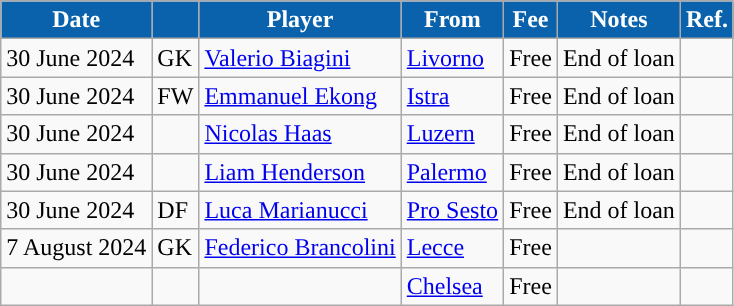<table class="wikitable plainrowheaders">
<tr>
<th style="background:#0962AB;color:white">Date</th>
<th style="background:#0962AB;color:white"></th>
<th style="background:#0962AB;color:white">Player</th>
<th style="background:#0962AB;color:white">From</th>
<th style="background:#0962AB;color:white">Fee</th>
<th style="background:#0962AB;color:white">Notes</th>
<th style="background:#0962AB;color:white">Ref.</th>
</tr>
<tr>
<td>30 June 2024</td>
<td>GK</td>
<td> <a href='#'>Valerio Biagini</a></td>
<td> <a href='#'>Livorno</a></td>
<td>Free</td>
<td>End of loan</td>
<td></td>
</tr>
<tr>
<td>30 June 2024</td>
<td>FW</td>
<td> <a href='#'>Emmanuel Ekong</a></td>
<td> <a href='#'>Istra</a></td>
<td>Free</td>
<td>End of loan</td>
<td></td>
</tr>
<tr>
<td>30 June 2024</td>
<td></td>
<td> <a href='#'>Nicolas Haas</a></td>
<td> <a href='#'>Luzern</a></td>
<td>Free</td>
<td>End of loan</td>
<td></td>
</tr>
<tr>
<td>30 June 2024</td>
<td></td>
<td> <a href='#'>Liam Henderson</a></td>
<td> <a href='#'>Palermo</a></td>
<td>Free</td>
<td>End of loan</td>
<td></td>
</tr>
<tr>
<td>30 June 2024</td>
<td>DF</td>
<td> <a href='#'>Luca Marianucci</a></td>
<td> <a href='#'>Pro Sesto</a></td>
<td>Free</td>
<td>End of loan</td>
<td></td>
</tr>
<tr>
<td>7 August 2024</td>
<td>GK</td>
<td> <a href='#'>Federico Brancolini</a></td>
<td> <a href='#'>Lecce</a></td>
<td>Free</td>
<td></td>
<td></td>
</tr>
<tr>
<td></td>
<td align="center"></td>
<td> </td>
<td> <a href='#'>Chelsea</a></td>
<td>Free</td>
<td></td>
<td></td>
</tr>
</table>
